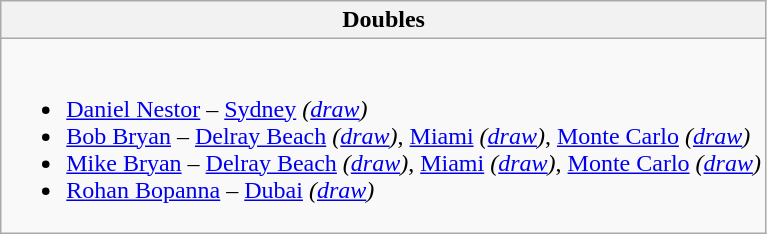<table class="wikitable collapsible collapsed">
<tr>
<th>Doubles</th>
</tr>
<tr>
<td><br><ul><li> <a href='#'>Daniel Nestor</a> – <a href='#'>Sydney</a> <em>(<a href='#'>draw</a>)</em></li><li> <a href='#'>Bob Bryan</a> – <a href='#'>Delray Beach</a> <em>(<a href='#'>draw</a>)</em>, <a href='#'>Miami</a> <em>(<a href='#'>draw</a>)</em>, <a href='#'>Monte Carlo</a> <em>(<a href='#'>draw</a>)</em></li><li> <a href='#'>Mike Bryan</a> – <a href='#'>Delray Beach</a> <em>(<a href='#'>draw</a>)</em>, <a href='#'>Miami</a> <em>(<a href='#'>draw</a>)</em>, <a href='#'>Monte Carlo</a> <em>(<a href='#'>draw</a>)</em></li><li> <a href='#'>Rohan Bopanna</a> – <a href='#'>Dubai</a> <em>(<a href='#'>draw</a>)</em></li></ul></td>
</tr>
</table>
